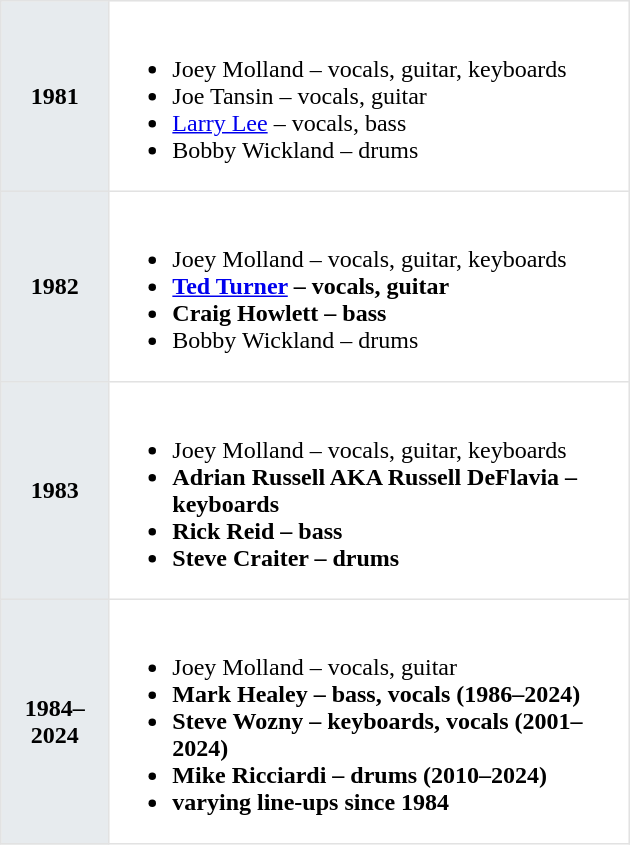<table class="toccolours" border=1 cellpadding=2 cellspacing=0 style="float: lleft; width: 420px; margin: 0 0 1em 1em; border-collapse: collapse; border: 1px solid #E2E2E2;">
<tr>
<th style="background:#e7ebee;">1981</th>
<td><br><ul><li>Joey Molland – vocals, guitar, keyboards</li><li>Joe Tansin – vocals, guitar</li><li><a href='#'>Larry Lee</a> – vocals, bass</li><li>Bobby Wickland – drums</li></ul></td>
</tr>
<tr>
<th style="background:#e7ebee;">1982</th>
<td><br><ul><li>Joey Molland – vocals, guitar, keyboards</li><li><strong><a href='#'>Ted Turner</a> – vocals, guitar</strong></li><li><strong>Craig Howlett – bass</strong></li><li>Bobby Wickland – drums</li></ul></td>
</tr>
<tr>
<th style="background:#e7ebee;">1983</th>
<td><br><ul><li>Joey Molland – vocals, guitar, keyboards</li><li><strong>Adrian Russell AKA Russell DeFlavia – keyboards</strong></li><li><strong>Rick Reid – bass</strong></li><li><strong>Steve Craiter – drums</strong></li></ul></td>
</tr>
<tr>
<th style="background:#e7ebee;">1984–2024</th>
<td><br><ul><li>Joey Molland – vocals, guitar</li><li><strong>Mark Healey – bass, vocals (1986–2024)</strong></li><li><strong>Steve Wozny – keyboards, vocals (2001–2024)</strong></li><li><strong>Mike Ricciardi – drums (2010–2024)</strong></li><li><strong>varying line-ups since 1984</strong></li></ul></td>
</tr>
</table>
